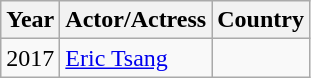<table class="wikitable">
<tr>
<th>Year</th>
<th>Actor/Actress</th>
<th>Country</th>
</tr>
<tr>
<td>2017</td>
<td><a href='#'>Eric Tsang</a></td>
<td></td>
</tr>
</table>
